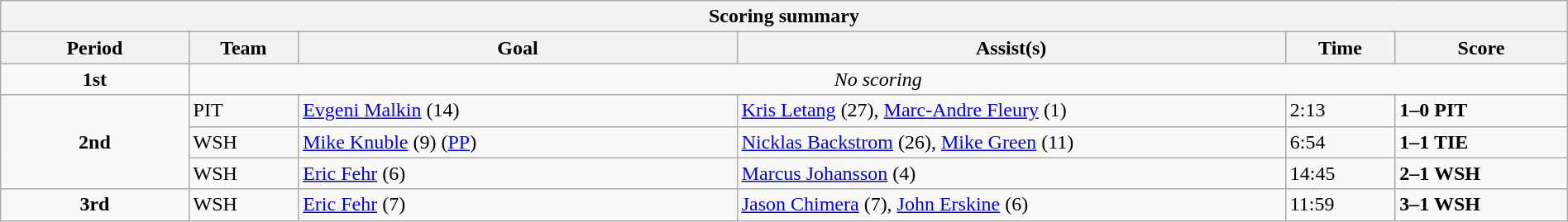<table style="width:100%;" class="wikitable">
<tr>
<th colspan=6>Scoring summary</th>
</tr>
<tr>
<th style="width:12%;">Period</th>
<th style="width:7%;">Team</th>
<th style="width:28%;">Goal</th>
<th style="width:35%;">Assist(s)</th>
<th style="width:7%;">Time</th>
<th style="width:11%;">Score</th>
</tr>
<tr>
<td align=center><strong>1st</strong></td>
<td colspan="5" style="text-align:center;"><em>No scoring</em></td>
</tr>
<tr>
<td rowspan="3" align=center><strong>2nd</strong></td>
<td>PIT</td>
<td><a href='#'>Evgeni Malkin</a> (14)</td>
<td><a href='#'>Kris Letang</a> (27), <a href='#'>Marc-Andre Fleury</a> (1)</td>
<td>2:13</td>
<td><strong>1–0 PIT</strong></td>
</tr>
<tr>
<td>WSH</td>
<td><a href='#'>Mike Knuble</a> (9) (<a href='#'>PP</a>)</td>
<td><a href='#'>Nicklas Backstrom</a> (26), <a href='#'>Mike Green</a> (11)</td>
<td>6:54</td>
<td><strong>1–1 TIE</strong></td>
</tr>
<tr>
<td>WSH</td>
<td><a href='#'>Eric Fehr</a> (6)</td>
<td><a href='#'>Marcus Johansson</a> (4)</td>
<td>14:45</td>
<td><strong>2–1 WSH</strong></td>
</tr>
<tr>
<td align=center><strong>3rd</strong></td>
<td>WSH</td>
<td><a href='#'>Eric Fehr</a> (7)</td>
<td><a href='#'>Jason Chimera</a> (7), <a href='#'>John Erskine</a> (6)</td>
<td>11:59</td>
<td><strong>3–1 WSH</strong></td>
</tr>
</table>
